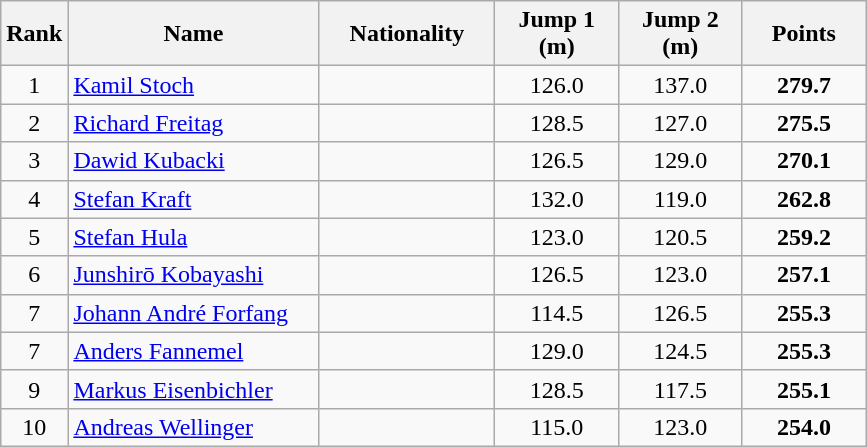<table class="wikitable sortable" style="text-align: center;">
<tr>
<th align=center>Rank</th>
<th width=160>Name</th>
<th width=110>Nationality</th>
<th width=75>Jump 1 (m)</th>
<th width=75>Jump 2 (m)</th>
<th width=75>Points</th>
</tr>
<tr>
<td>1</td>
<td align=left><a href='#'>Kamil Stoch</a></td>
<td align=left></td>
<td>126.0</td>
<td>137.0</td>
<td><strong>279.7</strong></td>
</tr>
<tr>
<td>2</td>
<td align=left><a href='#'>Richard Freitag</a></td>
<td align=left></td>
<td>128.5</td>
<td>127.0</td>
<td><strong>275.5</strong></td>
</tr>
<tr>
<td>3</td>
<td align=left><a href='#'>Dawid Kubacki</a></td>
<td align=left></td>
<td>126.5</td>
<td>129.0</td>
<td><strong>270.1</strong></td>
</tr>
<tr>
<td>4</td>
<td align=left><a href='#'>Stefan Kraft</a></td>
<td align=left></td>
<td>132.0</td>
<td>119.0</td>
<td><strong>262.8</strong></td>
</tr>
<tr>
<td>5</td>
<td align=left><a href='#'>Stefan Hula</a></td>
<td align=left></td>
<td>123.0</td>
<td>120.5</td>
<td><strong>259.2</strong></td>
</tr>
<tr>
<td>6</td>
<td align=left><a href='#'>Junshirō Kobayashi</a></td>
<td align=left></td>
<td>126.5</td>
<td>123.0</td>
<td><strong>257.1</strong></td>
</tr>
<tr>
<td>7</td>
<td align=left><a href='#'>Johann André Forfang</a></td>
<td align=left></td>
<td>114.5</td>
<td>126.5</td>
<td><strong>255.3</strong></td>
</tr>
<tr>
<td>7</td>
<td align=left><a href='#'>Anders Fannemel</a></td>
<td align=left></td>
<td>129.0</td>
<td>124.5</td>
<td><strong>255.3</strong></td>
</tr>
<tr>
<td>9</td>
<td align=left><a href='#'>Markus Eisenbichler</a></td>
<td align=left></td>
<td>128.5</td>
<td>117.5</td>
<td><strong>255.1</strong></td>
</tr>
<tr>
<td>10</td>
<td align=left><a href='#'>Andreas Wellinger</a></td>
<td align=left></td>
<td>115.0</td>
<td>123.0</td>
<td><strong>254.0</strong></td>
</tr>
</table>
